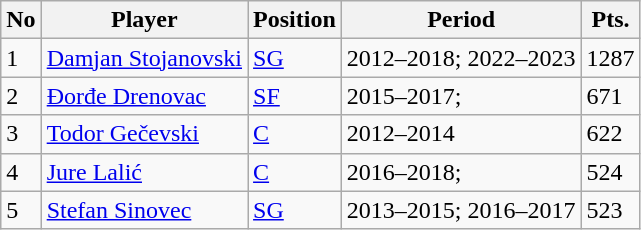<table class="wikitable" style="border-collapse:collapse; text-align:left">
<tr>
<th>No</th>
<th>Player</th>
<th>Position</th>
<th>Period</th>
<th>Pts.</th>
</tr>
<tr>
<td>1</td>
<td> <a href='#'>Damjan Stojanovski</a></td>
<td><a href='#'>SG</a></td>
<td>2012–2018; 2022–2023</td>
<td>1287</td>
</tr>
<tr>
<td>2</td>
<td> <a href='#'>Đorđe Drenovac</a></td>
<td><a href='#'>SF</a></td>
<td>2015–2017;</td>
<td>671</td>
</tr>
<tr>
<td>3</td>
<td> <a href='#'>Todor Gečevski</a></td>
<td><a href='#'>C</a></td>
<td>2012–2014</td>
<td>622</td>
</tr>
<tr>
<td>4</td>
<td> <a href='#'>Jure Lalić</a></td>
<td><a href='#'>C</a></td>
<td>2016–2018;</td>
<td>524</td>
</tr>
<tr>
<td>5</td>
<td> <a href='#'>Stefan Sinovec</a></td>
<td><a href='#'>SG</a></td>
<td>2013–2015; 2016–2017</td>
<td>523</td>
</tr>
</table>
